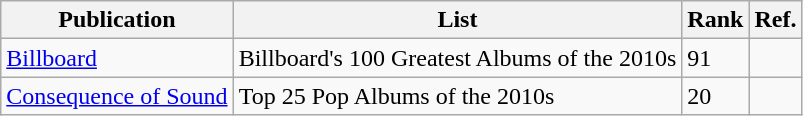<table class="wikitable sortable">
<tr>
<th>Publication</th>
<th>List</th>
<th>Rank</th>
<th>Ref.</th>
</tr>
<tr>
<td><a href='#'>Billboard</a></td>
<td>Billboard's 100 Greatest Albums of the 2010s</td>
<td>91</td>
<td></td>
</tr>
<tr>
<td><a href='#'>Consequence of Sound</a></td>
<td>Top 25 Pop Albums of the 2010s</td>
<td>20</td>
<td></td>
</tr>
</table>
